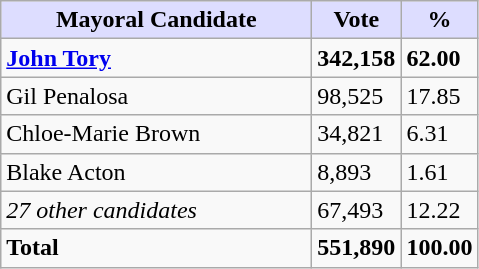<table class="wikitable">
<tr>
<th style="background:#ddf; width:200px;">Mayoral Candidate</th>
<th style="background:#ddf; width:50px;">Vote</th>
<th style="background:#ddf; width:30px;">%</th>
</tr>
<tr>
<td><strong><a href='#'>John Tory</a></strong></td>
<td><strong>342,158</strong></td>
<td><strong>62.00</strong></td>
</tr>
<tr>
<td>Gil Penalosa</td>
<td>98,525</td>
<td>17.85</td>
</tr>
<tr>
<td>Chloe-Marie Brown</td>
<td>34,821</td>
<td>6.31</td>
</tr>
<tr>
<td>Blake Acton</td>
<td>8,893</td>
<td>1.61</td>
</tr>
<tr>
<td><em>27 other candidates</em></td>
<td>67,493</td>
<td>12.22</td>
</tr>
<tr>
<td><strong>Total</strong></td>
<td><strong>551,890</strong></td>
<td><strong>100.00</strong></td>
</tr>
</table>
